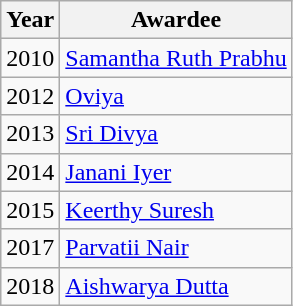<table class="wikitable">
<tr>
<th>Year</th>
<th>Awardee</th>
</tr>
<tr>
<td>2010</td>
<td><a href='#'>Samantha Ruth Prabhu</a></td>
</tr>
<tr>
<td>2012</td>
<td><a href='#'>Oviya</a></td>
</tr>
<tr>
<td>2013</td>
<td><a href='#'>Sri Divya</a></td>
</tr>
<tr>
<td>2014</td>
<td><a href='#'>Janani Iyer</a></td>
</tr>
<tr>
<td>2015</td>
<td><a href='#'>Keerthy Suresh</a></td>
</tr>
<tr>
<td>2017</td>
<td><a href='#'>Parvatii Nair</a></td>
</tr>
<tr>
<td>2018</td>
<td><a href='#'>Aishwarya Dutta</a></td>
</tr>
</table>
